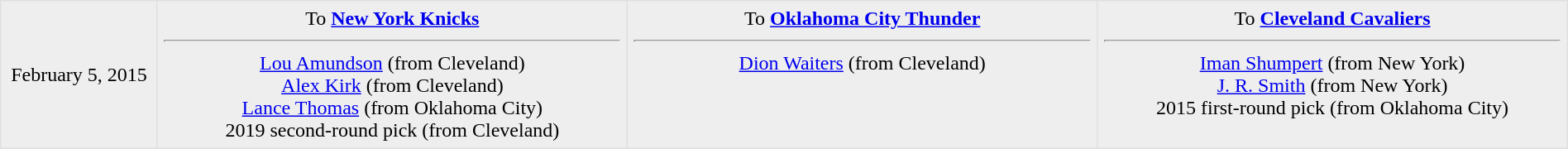<table border="1" style="border-collapse:collapse; text-align: center; width: 100%" cellpadding="5" bordercolor="#DFDFDF">
<tr bgcolor="eeeeee">
<td style="width:10%">February 5, 2015</td>
<td style="width:30%" valign="top">To <strong><a href='#'>New York Knicks</a></strong><hr><a href='#'>Lou Amundson</a> (from Cleveland)<br><a href='#'>Alex Kirk</a> (from Cleveland)<br><a href='#'>Lance Thomas</a> (from Oklahoma City)<br>2019 second-round pick (from Cleveland)</td>
<td style="width:30%" valign="top">To <strong><a href='#'>Oklahoma City Thunder</a></strong><hr><a href='#'>Dion Waiters</a> (from Cleveland)</td>
<td style="width:30%" valign="top">To <strong><a href='#'>Cleveland Cavaliers</a></strong><hr><a href='#'>Iman Shumpert</a> (from New York)<br><a href='#'>J. R. Smith</a> (from New York)<br>2015 first-round pick (from Oklahoma City)</td>
</tr>
</table>
